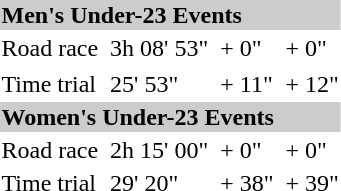<table>
<tr bgcolor="#cccccc">
<td colspan=7><strong>Men's Under-23 Events</strong></td>
</tr>
<tr>
<td>Road race</td>
<td></td>
<td>3h 08' 53"</td>
<td></td>
<td>+ 0"</td>
<td></td>
<td>+ 0"</td>
</tr>
<tr bgcolor="#cccccc">
</tr>
<tr>
<td>Time trial</td>
<td></td>
<td>25' 53"</td>
<td></td>
<td>+ 11"</td>
<td></td>
<td>+ 12"</td>
</tr>
<tr bgcolor="#cccccc">
<td colspan=7><strong>Women's Under-23 Events</strong></td>
</tr>
<tr>
<td>Road race</td>
<td></td>
<td>2h 15' 00"</td>
<td></td>
<td>+ 0"</td>
<td></td>
<td>+ 0"</td>
</tr>
<tr>
<td>Time trial</td>
<td></td>
<td>29' 20"</td>
<td></td>
<td>+ 38"</td>
<td></td>
<td>+ 39"</td>
</tr>
</table>
